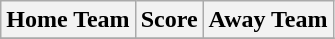<table class="wikitable" style="text-align: center">
<tr>
<th>Home Team</th>
<th>Score</th>
<th>Away Team</th>
</tr>
<tr>
</tr>
</table>
